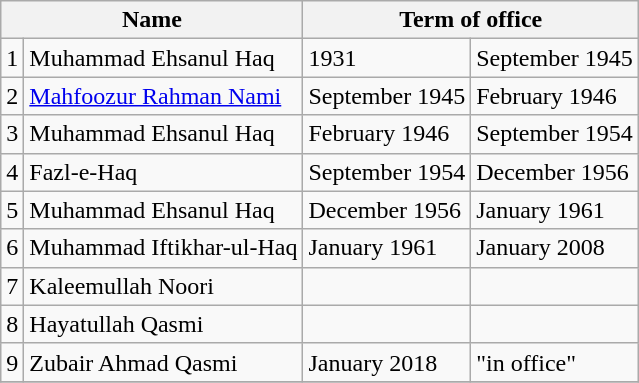<table class="wikitable">
<tr>
<th Number ! colspan=2>Name</th>
<th colspan=2>Term of office</th>
</tr>
<tr>
<td>1</td>
<td>Muhammad Ehsanul Haq</td>
<td>1931</td>
<td>September 1945</td>
</tr>
<tr>
<td>2</td>
<td><a href='#'>Mahfoozur Rahman Nami</a></td>
<td>September 1945</td>
<td>February 1946</td>
</tr>
<tr>
<td>3</td>
<td>Muhammad Ehsanul Haq</td>
<td>February 1946</td>
<td>September 1954</td>
</tr>
<tr>
<td>4</td>
<td>Fazl-e-Haq</td>
<td>September 1954</td>
<td>December 1956</td>
</tr>
<tr>
<td>5</td>
<td>Muhammad Ehsanul Haq</td>
<td>December 1956</td>
<td>January 1961</td>
</tr>
<tr>
<td>6</td>
<td>Muhammad Iftikhar-ul-Haq</td>
<td>January 1961</td>
<td>January 2008</td>
</tr>
<tr>
<td>7</td>
<td>Kaleemullah Noori </td>
<td></td>
<td></td>
</tr>
<tr>
<td>8</td>
<td>Hayatullah Qasmi </td>
<td></td>
<td></td>
</tr>
<tr>
<td>9</td>
<td>Zubair Ahmad Qasmi</td>
<td>January 2018</td>
<td>"in office"</td>
</tr>
<tr>
</tr>
</table>
